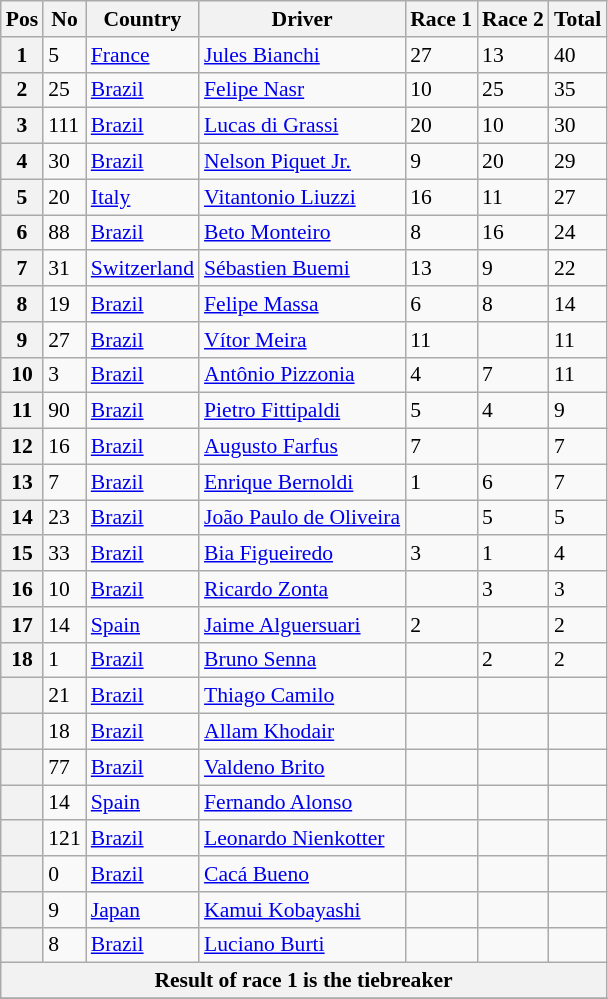<table class="wikitable" style="font-size: 90%">
<tr>
<th>Pos</th>
<th>No</th>
<th>Country</th>
<th>Driver</th>
<th>Race 1</th>
<th>Race 2</th>
<th>Total</th>
</tr>
<tr>
<th>1</th>
<td>5</td>
<td> <a href='#'>France</a></td>
<td><a href='#'>Jules Bianchi</a></td>
<td>27</td>
<td>13</td>
<td>40</td>
</tr>
<tr>
<th>2</th>
<td>25</td>
<td> <a href='#'>Brazil</a></td>
<td><a href='#'>Felipe Nasr</a></td>
<td>10</td>
<td>25</td>
<td>35</td>
</tr>
<tr>
<th>3</th>
<td>111</td>
<td> <a href='#'>Brazil</a></td>
<td><a href='#'>Lucas di Grassi</a></td>
<td>20</td>
<td>10</td>
<td>30</td>
</tr>
<tr>
<th>4</th>
<td>30</td>
<td> <a href='#'>Brazil</a></td>
<td><a href='#'>Nelson Piquet Jr.</a></td>
<td>9</td>
<td>20</td>
<td>29</td>
</tr>
<tr>
<th>5</th>
<td>20</td>
<td> <a href='#'>Italy</a></td>
<td><a href='#'>Vitantonio Liuzzi</a></td>
<td>16</td>
<td>11</td>
<td>27</td>
</tr>
<tr>
<th>6</th>
<td>88</td>
<td> <a href='#'>Brazil</a></td>
<td><a href='#'>Beto Monteiro</a></td>
<td>8</td>
<td>16</td>
<td>24</td>
</tr>
<tr>
<th>7</th>
<td>31</td>
<td> <a href='#'>Switzerland</a></td>
<td><a href='#'>Sébastien Buemi</a></td>
<td>13</td>
<td>9</td>
<td>22</td>
</tr>
<tr>
<th>8</th>
<td>19</td>
<td> <a href='#'>Brazil</a></td>
<td><a href='#'>Felipe Massa</a></td>
<td>6</td>
<td>8</td>
<td>14</td>
</tr>
<tr>
<th>9</th>
<td>27</td>
<td> <a href='#'>Brazil</a></td>
<td><a href='#'>Vítor Meira</a></td>
<td>11</td>
<td></td>
<td>11</td>
</tr>
<tr>
<th>10</th>
<td>3</td>
<td> <a href='#'>Brazil</a></td>
<td><a href='#'>Antônio Pizzonia</a></td>
<td>4</td>
<td>7</td>
<td>11</td>
</tr>
<tr>
<th>11</th>
<td>90</td>
<td> <a href='#'>Brazil</a></td>
<td><a href='#'>Pietro Fittipaldi</a></td>
<td>5</td>
<td>4</td>
<td>9</td>
</tr>
<tr>
<th>12</th>
<td>16</td>
<td> <a href='#'>Brazil</a></td>
<td><a href='#'>Augusto Farfus</a></td>
<td>7</td>
<td></td>
<td>7</td>
</tr>
<tr>
<th>13</th>
<td>7</td>
<td> <a href='#'>Brazil</a></td>
<td><a href='#'>Enrique Bernoldi</a></td>
<td>1</td>
<td>6</td>
<td>7</td>
</tr>
<tr>
<th>14</th>
<td>23</td>
<td> <a href='#'>Brazil</a></td>
<td><a href='#'>João Paulo de Oliveira</a></td>
<td></td>
<td>5</td>
<td>5</td>
</tr>
<tr>
<th>15</th>
<td>33</td>
<td> <a href='#'>Brazil</a></td>
<td><a href='#'>Bia Figueiredo</a></td>
<td>3</td>
<td>1</td>
<td>4</td>
</tr>
<tr>
<th>16</th>
<td>10</td>
<td> <a href='#'>Brazil</a></td>
<td><a href='#'>Ricardo Zonta</a></td>
<td></td>
<td>3</td>
<td>3</td>
</tr>
<tr>
<th>17</th>
<td>14</td>
<td> <a href='#'>Spain</a></td>
<td><a href='#'>Jaime Alguersuari</a></td>
<td>2</td>
<td></td>
<td>2</td>
</tr>
<tr>
<th>18</th>
<td>1</td>
<td> <a href='#'>Brazil</a></td>
<td><a href='#'>Bruno Senna</a></td>
<td></td>
<td>2</td>
<td>2</td>
</tr>
<tr>
<th></th>
<td>21</td>
<td> <a href='#'>Brazil</a></td>
<td><a href='#'>Thiago Camilo</a></td>
<td></td>
<td></td>
<td></td>
</tr>
<tr>
<th></th>
<td>18</td>
<td> <a href='#'>Brazil</a></td>
<td><a href='#'>Allam Khodair</a></td>
<td></td>
<td></td>
<td></td>
</tr>
<tr>
<th></th>
<td>77</td>
<td> <a href='#'>Brazil</a></td>
<td><a href='#'>Valdeno Brito</a></td>
<td></td>
<td></td>
<td></td>
</tr>
<tr>
<th></th>
<td>14</td>
<td> <a href='#'>Spain</a></td>
<td><a href='#'>Fernando Alonso</a></td>
<td></td>
<td></td>
<td></td>
</tr>
<tr>
<th></th>
<td>121</td>
<td> <a href='#'>Brazil</a></td>
<td><a href='#'>Leonardo Nienkotter</a></td>
<td></td>
<td></td>
<td></td>
</tr>
<tr>
<th></th>
<td>0</td>
<td> <a href='#'>Brazil</a></td>
<td><a href='#'>Cacá Bueno</a></td>
<td></td>
<td></td>
<td></td>
</tr>
<tr>
<th></th>
<td>9</td>
<td> <a href='#'>Japan</a></td>
<td><a href='#'>Kamui Kobayashi</a></td>
<td></td>
<td></td>
<td></td>
</tr>
<tr>
<th></th>
<td>8</td>
<td> <a href='#'>Brazil</a></td>
<td><a href='#'>Luciano Burti</a></td>
<td></td>
<td></td>
<td></td>
</tr>
<tr>
<th colspan=7 align=center>Result of race 1 is the tiebreaker</th>
</tr>
<tr>
</tr>
</table>
